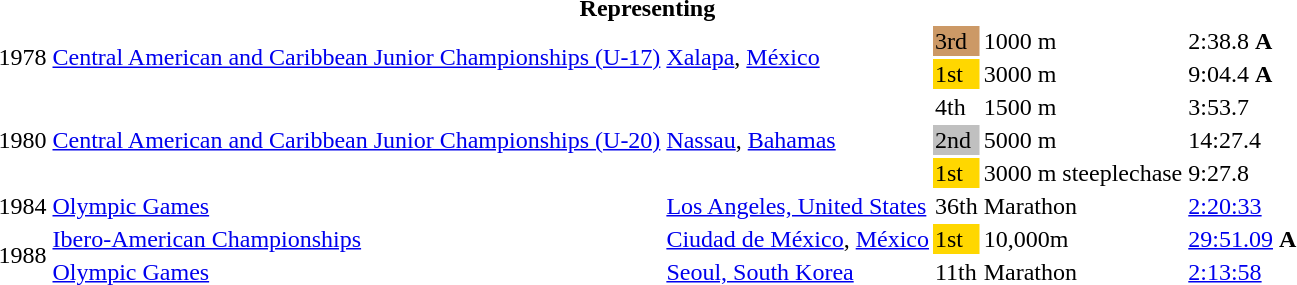<table>
<tr>
<th colspan="6">Representing </th>
</tr>
<tr>
<td rowspan = "2">1978</td>
<td rowspan = "2"><a href='#'>Central American and Caribbean Junior Championships (U-17)</a></td>
<td rowspan = "2"><a href='#'>Xalapa</a>, <a href='#'>México</a></td>
<td bgcolor=cc9966>3rd</td>
<td>1000 m</td>
<td>2:38.8 <strong>A</strong></td>
</tr>
<tr>
<td bgcolor=gold>1st</td>
<td>3000 m</td>
<td>9:04.4 <strong>A</strong></td>
</tr>
<tr>
<td rowspan = "3">1980</td>
<td rowspan = "3"><a href='#'>Central American and Caribbean Junior Championships (U-20)</a></td>
<td rowspan = "3"><a href='#'>Nassau</a>, <a href='#'>Bahamas</a></td>
<td>4th</td>
<td>1500 m</td>
<td>3:53.7</td>
</tr>
<tr>
<td bgcolor=silver>2nd</td>
<td>5000 m</td>
<td>14:27.4</td>
</tr>
<tr>
<td bgcolor=gold>1st</td>
<td>3000 m steeplechase</td>
<td>9:27.8</td>
</tr>
<tr>
<td>1984</td>
<td><a href='#'>Olympic Games</a></td>
<td><a href='#'>Los Angeles, United States</a></td>
<td>36th</td>
<td>Marathon</td>
<td><a href='#'>2:20:33</a></td>
</tr>
<tr>
<td rowspan=2>1988</td>
<td><a href='#'>Ibero-American Championships</a></td>
<td><a href='#'>Ciudad de México</a>, <a href='#'>México</a></td>
<td bgcolor=gold>1st</td>
<td>10,000m</td>
<td><a href='#'>29:51.09</a> <strong>A</strong></td>
</tr>
<tr>
<td><a href='#'>Olympic Games</a></td>
<td><a href='#'>Seoul, South Korea</a></td>
<td>11th</td>
<td>Marathon</td>
<td><a href='#'>2:13:58</a></td>
</tr>
</table>
